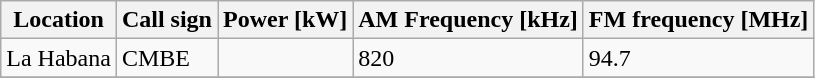<table class="wikitable sortable">
<tr>
<th>Location</th>
<th>Call sign</th>
<th>Power [kW]</th>
<th>AM Frequency [kHz]</th>
<th>FM frequency [MHz]</th>
</tr>
<tr>
<td>La Habana</td>
<td>CMBE</td>
<td></td>
<td>820</td>
<td>94.7</td>
</tr>
<tr>
</tr>
</table>
